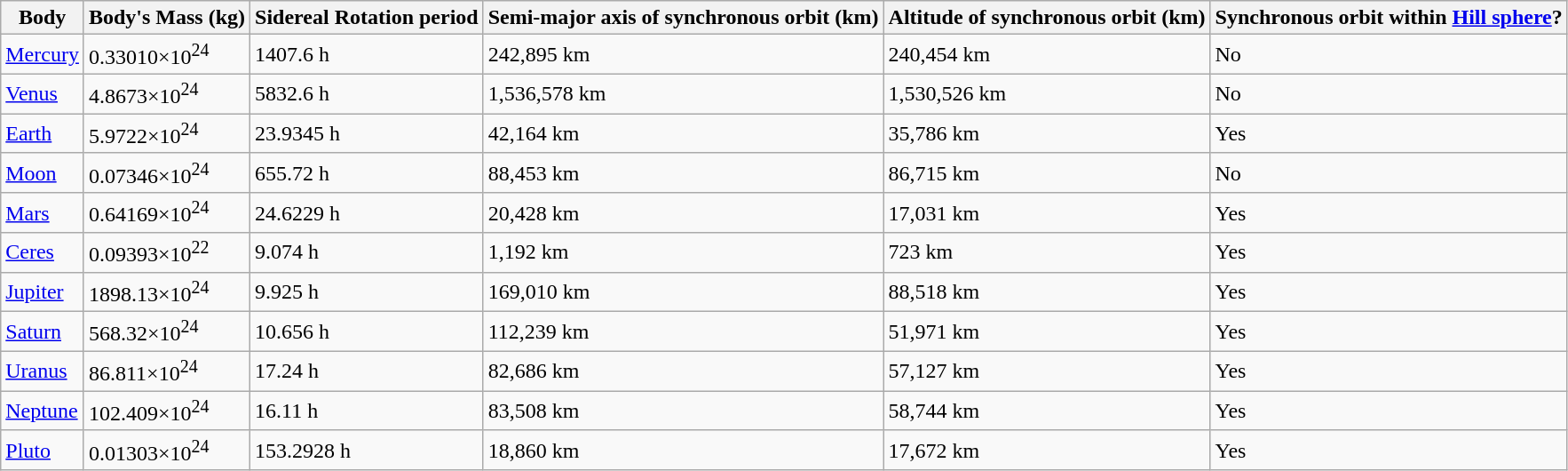<table class="wikitable sortable">
<tr>
<th>Body</th>
<th>Body's Mass (kg)</th>
<th>Sidereal Rotation period</th>
<th>Semi-major axis of synchronous orbit (km)</th>
<th>Altitude of synchronous orbit (km)</th>
<th>Synchronous orbit within <a href='#'>Hill sphere</a>?</th>
</tr>
<tr>
<td><a href='#'>Mercury</a></td>
<td>0.33010×10<sup>24</sup></td>
<td>1407.6 h</td>
<td>242,895 km</td>
<td>240,454 km</td>
<td>No</td>
</tr>
<tr>
<td><a href='#'>Venus</a></td>
<td>4.8673×10<sup>24</sup></td>
<td>5832.6 h</td>
<td>1,536,578 km</td>
<td>1,530,526 km</td>
<td>No</td>
</tr>
<tr>
<td><a href='#'>Earth</a></td>
<td>5.9722×10<sup>24</sup></td>
<td>23.9345 h</td>
<td>42,164 km</td>
<td>35,786 km</td>
<td>Yes</td>
</tr>
<tr>
<td><a href='#'>Moon</a></td>
<td>0.07346×10<sup>24</sup></td>
<td>655.72 h</td>
<td>88,453 km</td>
<td>86,715 km</td>
<td>No</td>
</tr>
<tr>
<td><a href='#'>Mars</a></td>
<td>0.64169×10<sup>24</sup></td>
<td>24.6229 h</td>
<td>20,428 km</td>
<td>17,031 km</td>
<td>Yes</td>
</tr>
<tr>
<td><a href='#'>Ceres</a></td>
<td>0.09393×10<sup>22</sup></td>
<td>9.074 h</td>
<td>1,192 km</td>
<td>723 km</td>
<td>Yes</td>
</tr>
<tr>
<td><a href='#'>Jupiter</a></td>
<td>1898.13×10<sup>24</sup></td>
<td>9.925 h</td>
<td>169,010 km</td>
<td>88,518 km</td>
<td>Yes</td>
</tr>
<tr>
<td><a href='#'>Saturn</a></td>
<td>568.32×10<sup>24</sup></td>
<td>10.656 h</td>
<td>112,239 km</td>
<td>51,971 km</td>
<td>Yes</td>
</tr>
<tr>
<td><a href='#'>Uranus</a></td>
<td>86.811×10<sup>24</sup></td>
<td>17.24 h</td>
<td>82,686 km</td>
<td>57,127 km</td>
<td>Yes</td>
</tr>
<tr>
<td><a href='#'>Neptune</a></td>
<td>102.409×10<sup>24</sup></td>
<td>16.11 h</td>
<td>83,508 km</td>
<td>58,744 km</td>
<td>Yes</td>
</tr>
<tr>
<td><a href='#'>Pluto</a></td>
<td>0.01303×10<sup>24</sup></td>
<td>153.2928 h</td>
<td>18,860 km</td>
<td>17,672 km</td>
<td>Yes</td>
</tr>
</table>
